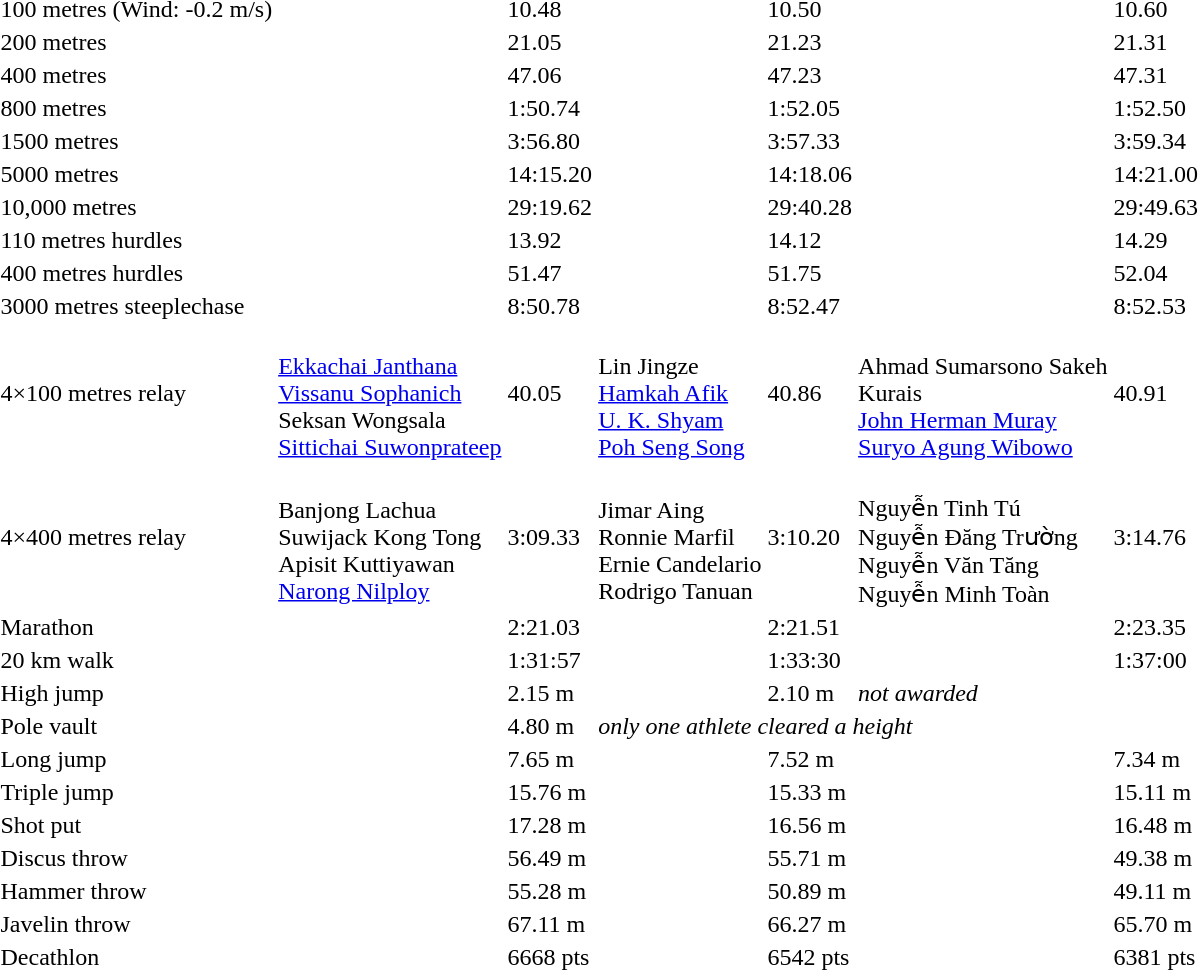<table>
<tr>
<td>100 metres (Wind: -0.2 m/s)</td>
<td></td>
<td>10.48</td>
<td></td>
<td>10.50</td>
<td></td>
<td>10.60</td>
</tr>
<tr>
<td>200 metres</td>
<td></td>
<td>21.05</td>
<td></td>
<td>21.23</td>
<td></td>
<td>21.31</td>
</tr>
<tr>
<td>400 metres</td>
<td></td>
<td>47.06</td>
<td></td>
<td>47.23</td>
<td></td>
<td>47.31</td>
</tr>
<tr>
<td>800 metres</td>
<td></td>
<td>1:50.74</td>
<td></td>
<td>1:52.05</td>
<td></td>
<td>1:52.50</td>
</tr>
<tr>
<td>1500 metres</td>
<td></td>
<td>3:56.80</td>
<td></td>
<td>3:57.33</td>
<td></td>
<td>3:59.34</td>
</tr>
<tr>
<td>5000 metres</td>
<td></td>
<td>14:15.20</td>
<td></td>
<td>14:18.06</td>
<td></td>
<td>14:21.00</td>
</tr>
<tr>
<td>10,000 metres</td>
<td></td>
<td>29:19.62</td>
<td></td>
<td>29:40.28</td>
<td></td>
<td>29:49.63</td>
</tr>
<tr>
<td>110 metres hurdles</td>
<td></td>
<td>13.92</td>
<td></td>
<td>14.12</td>
<td></td>
<td>14.29</td>
</tr>
<tr>
<td>400 metres hurdles</td>
<td></td>
<td>51.47</td>
<td></td>
<td>51.75</td>
<td></td>
<td>52.04</td>
</tr>
<tr>
<td>3000 metres steeplechase</td>
<td></td>
<td>8:50.78</td>
<td></td>
<td>8:52.47</td>
<td></td>
<td>8:52.53</td>
</tr>
<tr>
<td>4×100 metres relay</td>
<td><br><a href='#'>Ekkachai Janthana</a><br><a href='#'>Vissanu Sophanich</a><br>Seksan Wongsala<br><a href='#'>Sittichai Suwonprateep</a></td>
<td>40.05</td>
<td><br>Lin Jingze<br><a href='#'>Hamkah Afik</a><br><a href='#'>U. K. Shyam</a><br><a href='#'>Poh Seng Song</a></td>
<td>40.86</td>
<td><br>Ahmad Sumarsono Sakeh<br>Kurais<br><a href='#'>John Herman Muray</a><br><a href='#'>Suryo Agung Wibowo</a></td>
<td>40.91</td>
</tr>
<tr>
<td>4×400 metres relay</td>
<td><br>Banjong Lachua<br>Suwijack Kong Tong<br>Apisit Kuttiyawan<br><a href='#'>Narong Nilploy</a></td>
<td>3:09.33</td>
<td><br>Jimar Aing<br>Ronnie Marfil<br>Ernie Candelario<br>Rodrigo Tanuan</td>
<td>3:10.20</td>
<td><br>Nguyễn Tinh Tú<br>Nguyễn Đăng Trường<br>Nguyễn Văn Tăng<br>Nguyễn Minh Toàn</td>
<td>3:14.76</td>
</tr>
<tr>
<td>Marathon</td>
<td></td>
<td>2:21.03</td>
<td></td>
<td>2:21.51</td>
<td></td>
<td>2:23.35</td>
</tr>
<tr>
<td>20 km walk</td>
<td></td>
<td>1:31:57</td>
<td></td>
<td>1:33:30</td>
<td></td>
<td>1:37:00</td>
</tr>
<tr>
<td rowspan=2>High jump</td>
<td rowspan=2></td>
<td rowspan=2>2.15 m</td>
<td></td>
<td rowspan=2>2.10 m</td>
<td rowspan=2 colspan=2><em>not awarded</em></td>
</tr>
<tr>
<td></td>
</tr>
<tr>
<td>Pole vault</td>
<td></td>
<td>4.80 m</td>
<td colspan=4><em>only one athlete cleared a height</em></td>
</tr>
<tr>
<td>Long jump</td>
<td></td>
<td>7.65 m</td>
<td></td>
<td>7.52 m</td>
<td></td>
<td>7.34 m</td>
</tr>
<tr>
<td>Triple jump</td>
<td></td>
<td>15.76 m</td>
<td></td>
<td>15.33 m</td>
<td></td>
<td>15.11 m</td>
</tr>
<tr>
<td>Shot put</td>
<td></td>
<td>17.28 m</td>
<td></td>
<td>16.56 m</td>
<td></td>
<td>16.48 m</td>
</tr>
<tr>
<td>Discus throw</td>
<td></td>
<td>56.49 m</td>
<td></td>
<td>55.71 m</td>
<td></td>
<td>49.38 m</td>
</tr>
<tr>
<td>Hammer throw</td>
<td></td>
<td>55.28 m</td>
<td></td>
<td>50.89 m</td>
<td></td>
<td>49.11 m</td>
</tr>
<tr>
<td>Javelin throw</td>
<td></td>
<td>67.11 m</td>
<td></td>
<td>66.27 m</td>
<td></td>
<td>65.70 m</td>
</tr>
<tr>
<td>Decathlon</td>
<td></td>
<td>6668 pts</td>
<td></td>
<td>6542 pts</td>
<td></td>
<td>6381 pts</td>
</tr>
</table>
